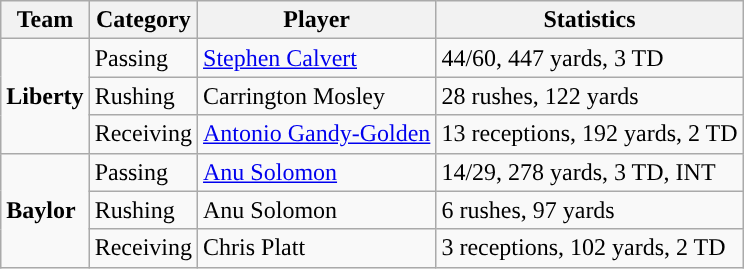<table class="wikitable" style="float: left;">
<tr>
<th>Team</th>
<th>Category</th>
<th>Player</th>
<th>Statistics</th>
</tr>
<tr>
<td rowspan=3><strong>Liberty</strong></td>
<td>Passing</td>
<td><a href='#'>Stephen Calvert</a></td>
<td>44/60, 447 yards, 3 TD</td>
</tr>
<tr>
<td>Rushing</td>
<td>Carrington Mosley</td>
<td>28 rushes, 122 yards</td>
</tr>
<tr>
<td>Receiving</td>
<td><a href='#'>Antonio Gandy-Golden</a></td>
<td>13 receptions, 192 yards, 2 TD</td>
</tr>
<tr>
<td rowspan=3><strong>Baylor</strong></td>
<td>Passing</td>
<td><a href='#'>Anu Solomon</a></td>
<td>14/29, 278 yards, 3 TD, INT</td>
</tr>
<tr>
<td>Rushing</td>
<td>Anu Solomon</td>
<td>6 rushes, 97 yards</td>
</tr>
<tr>
<td>Receiving</td>
<td>Chris Platt</td>
<td>3 receptions, 102 yards, 2 TD</td>
</tr>
</table>
